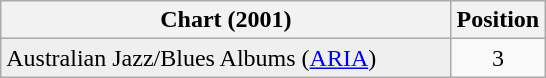<table class="wikitable sortable plainrowheaders">
<tr>
<th style="width:18.3em;">Chart (2001)</th>
<th>Position</th>
</tr>
<tr>
<td bgcolor="#efefef">Australian Jazz/Blues Albums (<a href='#'>ARIA</a>)</td>
<td align="center">3</td>
</tr>
</table>
